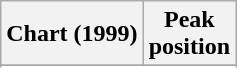<table class="wikitable sortable plainrowheaders" style="text-align:center;">
<tr>
<th scope="col">Chart (1999)</th>
<th scope="col">Peak<br>position</th>
</tr>
<tr>
</tr>
<tr>
</tr>
<tr>
</tr>
</table>
